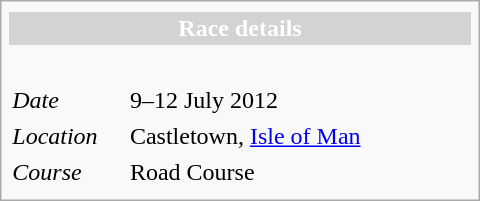<table class="infobox" align="right" cellpadding="2" style="float:right; width: 20em;">
<tr>
</tr>
<tr>
<th colspan="3" style="background:lightgrey; color:#ffffff;">Race details</th>
</tr>
<tr>
<td colspan="3" style="text-align:center;"><br></td>
</tr>
<tr>
<td style="width: 25%;"><em>Date</em></td>
<td>9–12 July 2012</td>
</tr>
<tr>
<td><em>Location</em></td>
<td colspan=3>Castletown, <a href='#'>Isle of Man</a></td>
</tr>
<tr>
<td><em>Course</em></td>
<td colspan=3>Road Course <br> </td>
</tr>
<tr>
</tr>
</table>
